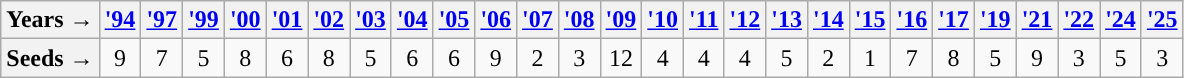<table class="wikitable" style="text-align:center">
<tr>
<th>Years →</th>
<th><a href='#'>'94</a></th>
<th><a href='#'>'97</a></th>
<th><a href='#'>'99</a></th>
<th><a href='#'>'00</a></th>
<th><a href='#'>'01</a></th>
<th><a href='#'>'02</a></th>
<th><a href='#'>'03</a></th>
<th><a href='#'>'04</a></th>
<th><a href='#'>'05</a></th>
<th><a href='#'>'06</a></th>
<th><a href='#'>'07</a></th>
<th><a href='#'>'08</a></th>
<th><a href='#'>'09</a></th>
<th><a href='#'>'10</a></th>
<th><a href='#'>'11</a></th>
<th><a href='#'>'12</a></th>
<th><a href='#'>'13</a></th>
<th><a href='#'>'14</a></th>
<th><a href='#'>'15</a></th>
<th><a href='#'>'16</a></th>
<th><a href='#'>'17</a></th>
<th><a href='#'>'19</a></th>
<th><a href='#'>'21</a></th>
<th><a href='#'>'22</a></th>
<th><a href='#'>'24</a></th>
<th><a href='#'>'25</a></th>
</tr>
<tr>
<th>Seeds →</th>
<td>9</td>
<td>7</td>
<td>5</td>
<td>8</td>
<td>6</td>
<td>8</td>
<td>5</td>
<td>6</td>
<td>6</td>
<td>9</td>
<td>2</td>
<td>3</td>
<td>12</td>
<td>4</td>
<td>4</td>
<td>4</td>
<td>5</td>
<td>2</td>
<td>1</td>
<td>7</td>
<td>8</td>
<td>5</td>
<td>9</td>
<td>3</td>
<td>5</td>
<td>3</td>
</tr>
</table>
